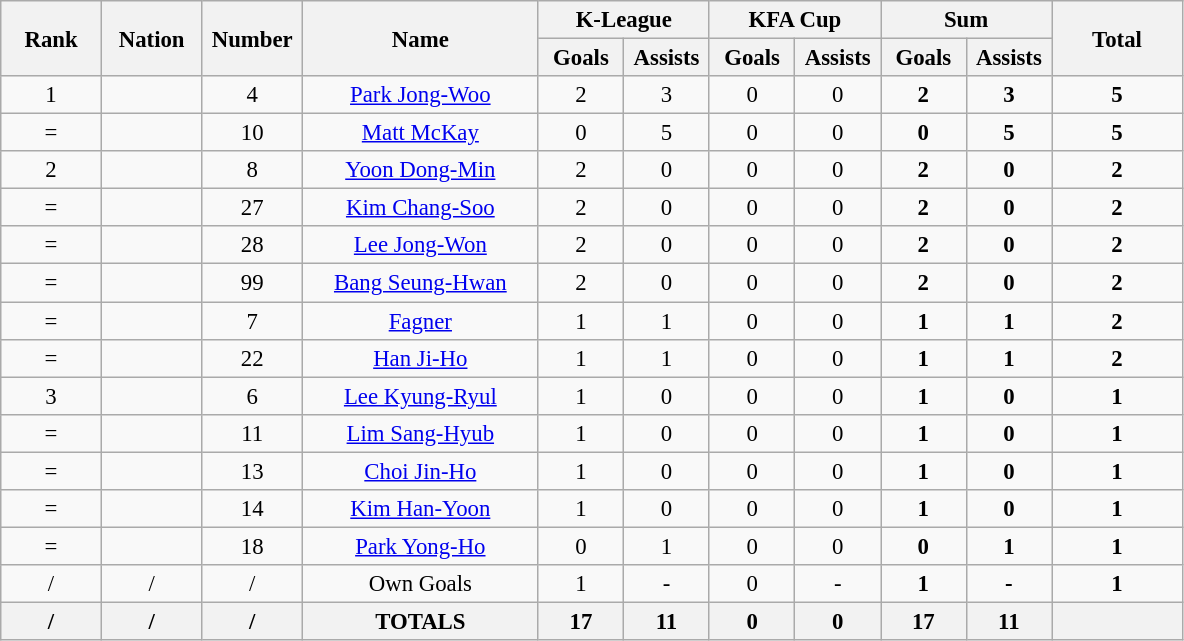<table class="wikitable" style="font-size: 95%; text-align: center;">
<tr>
<th rowspan=2 width=60>Rank</th>
<th rowspan=2 width=60>Nation</th>
<th rowspan=2 width=60>Number</th>
<th rowspan=2 width=150>Name</th>
<th colspan=2 width=100>K-League</th>
<th colspan=2 width=100>KFA Cup</th>
<th colspan=2 width=100>Sum</th>
<th rowspan=2 width=80>Total</th>
</tr>
<tr>
<th width=50>Goals</th>
<th width=50>Assists</th>
<th width=50>Goals</th>
<th width=50>Assists</th>
<th width=50>Goals</th>
<th width=50>Assists</th>
</tr>
<tr>
<td>1</td>
<td></td>
<td>4</td>
<td><a href='#'>Park Jong-Woo</a></td>
<td>2</td>
<td>3</td>
<td>0</td>
<td>0</td>
<td><strong>2</strong></td>
<td><strong>3</strong></td>
<td><strong>5</strong></td>
</tr>
<tr>
<td>=</td>
<td></td>
<td>10</td>
<td><a href='#'>Matt McKay</a></td>
<td>0</td>
<td>5</td>
<td>0</td>
<td>0</td>
<td><strong>0</strong></td>
<td><strong>5</strong></td>
<td><strong>5</strong></td>
</tr>
<tr>
<td>2</td>
<td></td>
<td>8</td>
<td><a href='#'>Yoon Dong-Min</a></td>
<td>2</td>
<td>0</td>
<td>0</td>
<td>0</td>
<td><strong>2</strong></td>
<td><strong>0</strong></td>
<td><strong>2</strong></td>
</tr>
<tr>
<td>=</td>
<td></td>
<td>27</td>
<td><a href='#'>Kim Chang-Soo</a></td>
<td>2</td>
<td>0</td>
<td>0</td>
<td>0</td>
<td><strong>2</strong></td>
<td><strong>0</strong></td>
<td><strong>2</strong></td>
</tr>
<tr>
<td>=</td>
<td></td>
<td>28</td>
<td><a href='#'>Lee Jong-Won</a></td>
<td>2</td>
<td>0</td>
<td>0</td>
<td>0</td>
<td><strong>2</strong></td>
<td><strong>0</strong></td>
<td><strong>2</strong></td>
</tr>
<tr>
<td>=</td>
<td></td>
<td>99</td>
<td><a href='#'>Bang Seung-Hwan</a></td>
<td>2</td>
<td>0</td>
<td>0</td>
<td>0</td>
<td><strong>2</strong></td>
<td><strong>0</strong></td>
<td><strong>2</strong></td>
</tr>
<tr>
<td>=</td>
<td></td>
<td>7</td>
<td><a href='#'>Fagner</a></td>
<td>1</td>
<td>1</td>
<td>0</td>
<td>0</td>
<td><strong>1</strong></td>
<td><strong>1</strong></td>
<td><strong>2</strong></td>
</tr>
<tr>
<td>=</td>
<td></td>
<td>22</td>
<td><a href='#'>Han Ji-Ho</a></td>
<td>1</td>
<td>1</td>
<td>0</td>
<td>0</td>
<td><strong>1</strong></td>
<td><strong>1</strong></td>
<td><strong>2</strong></td>
</tr>
<tr>
<td>3</td>
<td></td>
<td>6</td>
<td><a href='#'>Lee Kyung-Ryul</a></td>
<td>1</td>
<td>0</td>
<td>0</td>
<td>0</td>
<td><strong>1</strong></td>
<td><strong>0</strong></td>
<td><strong>1</strong></td>
</tr>
<tr>
<td>=</td>
<td></td>
<td>11</td>
<td><a href='#'>Lim Sang-Hyub</a></td>
<td>1</td>
<td>0</td>
<td>0</td>
<td>0</td>
<td><strong>1</strong></td>
<td><strong>0</strong></td>
<td><strong>1</strong></td>
</tr>
<tr>
<td>=</td>
<td></td>
<td>13</td>
<td><a href='#'>Choi Jin-Ho</a></td>
<td>1</td>
<td>0</td>
<td>0</td>
<td>0</td>
<td><strong>1</strong></td>
<td><strong>0</strong></td>
<td><strong>1</strong></td>
</tr>
<tr>
<td>=</td>
<td></td>
<td>14</td>
<td><a href='#'>Kim Han-Yoon</a></td>
<td>1</td>
<td>0</td>
<td>0</td>
<td>0</td>
<td><strong>1</strong></td>
<td><strong>0</strong></td>
<td><strong>1</strong></td>
</tr>
<tr>
<td>=</td>
<td></td>
<td>18</td>
<td><a href='#'>Park Yong-Ho</a></td>
<td>0</td>
<td>1</td>
<td>0</td>
<td>0</td>
<td><strong>0</strong></td>
<td><strong>1</strong></td>
<td><strong>1</strong></td>
</tr>
<tr>
<td>/</td>
<td>/</td>
<td>/</td>
<td>Own Goals</td>
<td>1</td>
<td>-</td>
<td>0</td>
<td>-</td>
<td><strong>1</strong></td>
<td><strong>-</strong></td>
<td><strong>1</strong></td>
</tr>
<tr>
<th>/</th>
<th>/</th>
<th>/</th>
<th>TOTALS</th>
<th>17</th>
<th>11</th>
<th>0</th>
<th>0</th>
<th>17</th>
<th>11</th>
<th></th>
</tr>
</table>
